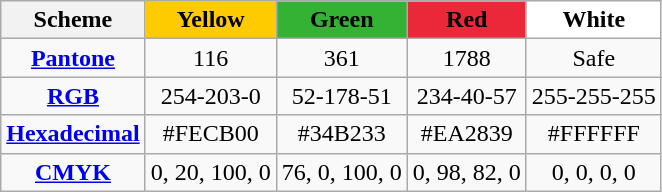<table class="wikitable" style="text-align:center;">
<tr>
<th>Scheme</th>
<th style="background-color:#FECB00">Yellow</th>
<th style="background-color:#34B233"><span>Green</span></th>
<th style="background-color:#EA2839"><span>Red</span></th>
<th style="background-color:#FFFFFF">White</th>
</tr>
<tr>
<td><strong><a href='#'>Pantone</a></strong></td>
<td>116</td>
<td>361</td>
<td>1788</td>
<td>Safe</td>
</tr>
<tr>
<td><strong><a href='#'>RGB</a></strong></td>
<td>254-203-0</td>
<td>52-178-51</td>
<td>234-40-57</td>
<td>255-255-255</td>
</tr>
<tr>
<td><strong><a href='#'>Hexadecimal</a></strong></td>
<td>#FECB00</td>
<td>#34B233</td>
<td>#EA2839</td>
<td>#FFFFFF</td>
</tr>
<tr>
<td><strong><a href='#'>CMYK</a></strong></td>
<td>0, 20, 100, 0</td>
<td>76, 0, 100, 0</td>
<td>0, 98, 82, 0</td>
<td>0, 0, 0, 0</td>
</tr>
</table>
